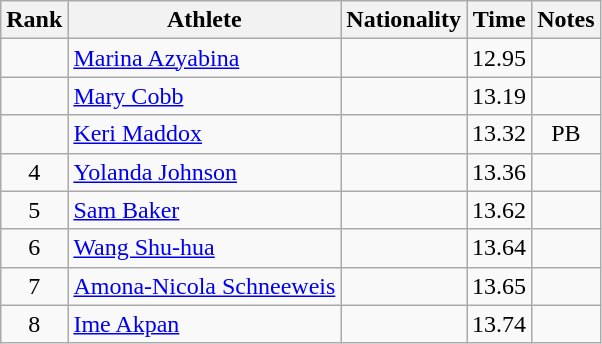<table class="wikitable sortable" style="text-align:center">
<tr>
<th>Rank</th>
<th>Athlete</th>
<th>Nationality</th>
<th>Time</th>
<th>Notes</th>
</tr>
<tr>
<td></td>
<td align=left><a href='#'>Marina Azyabina</a></td>
<td align=left></td>
<td>12.95</td>
<td></td>
</tr>
<tr>
<td></td>
<td align=left><a href='#'>Mary Cobb</a></td>
<td align=left></td>
<td>13.19</td>
<td></td>
</tr>
<tr>
<td></td>
<td align=left><a href='#'>Keri Maddox</a></td>
<td align=left></td>
<td>13.32</td>
<td>PB</td>
</tr>
<tr>
<td>4</td>
<td align=left><a href='#'>Yolanda Johnson</a></td>
<td align=left></td>
<td>13.36</td>
<td></td>
</tr>
<tr>
<td>5</td>
<td align=left><a href='#'>Sam Baker</a></td>
<td align=left></td>
<td>13.62</td>
<td></td>
</tr>
<tr>
<td>6</td>
<td align=left><a href='#'>Wang Shu-hua</a></td>
<td align=left></td>
<td>13.64</td>
<td></td>
</tr>
<tr>
<td>7</td>
<td align=left><a href='#'>Amona-Nicola Schneeweis</a></td>
<td align=left></td>
<td>13.65</td>
<td></td>
</tr>
<tr>
<td>8</td>
<td align=left><a href='#'>Ime Akpan</a></td>
<td align=left></td>
<td>13.74</td>
<td></td>
</tr>
</table>
